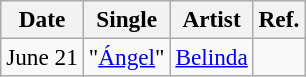<table class="wikitable" style="font-size:97%; text-align:center;">
<tr>
<th>Date</th>
<th>Single</th>
<th>Artist</th>
<th>Ref.</th>
</tr>
<tr>
<td>June 21</td>
<td>"<a href='#'>Ángel</a>"</td>
<td><a href='#'>Belinda</a></td>
<td></td>
</tr>
</table>
